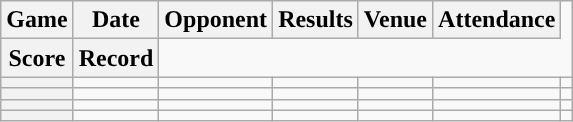<table class="wikitable" style="text-align:center">
<tr>
<th>Game</th>
<th>Date</th>
<th>Opponent</th>
<th>Results</th>
<th>Venue</th>
<th>Attendance</th>
</tr>
<tr>
<th>Score</th>
<th>Record</th>
</tr>
<tr>
<th></th>
<td></td>
<td></td>
<td></td>
<td></td>
<td></td>
<td></td>
</tr>
<tr>
<th></th>
<td></td>
<td></td>
<td></td>
<td></td>
<td></td>
<td></td>
</tr>
<tr>
<th></th>
<td></td>
<td></td>
<td></td>
<td></td>
<td></td>
<td></td>
</tr>
<tr>
<th></th>
<td></td>
<td></td>
<td></td>
<td></td>
<td></td>
<td></td>
</tr>
</table>
